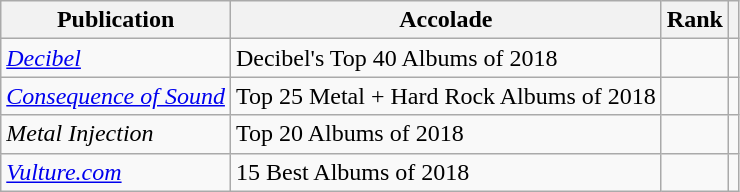<table class="sortable wikitable">
<tr>
<th>Publication</th>
<th>Accolade</th>
<th>Rank</th>
<th class="unsortable"></th>
</tr>
<tr>
<td><em><a href='#'>Decibel</a></em></td>
<td>Decibel's Top 40 Albums of 2018</td>
<td></td>
<td></td>
</tr>
<tr>
<td><em><a href='#'>Consequence of Sound</a></em></td>
<td>Top 25 Metal + Hard Rock Albums of 2018</td>
<td></td>
<td></td>
</tr>
<tr>
<td><em>Metal Injection</em></td>
<td>Top 20 Albums of 2018</td>
<td></td>
<td></td>
</tr>
<tr>
<td><em><a href='#'>Vulture.com</a></em></td>
<td>15 Best Albums of 2018</td>
<td></td>
<td></td>
</tr>
</table>
